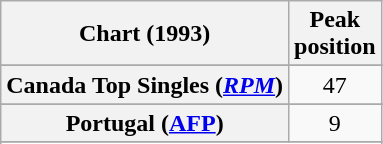<table class="wikitable sortable plainrowheaders" style="text-align:center">
<tr>
<th>Chart (1993)</th>
<th>Peak<br>position</th>
</tr>
<tr>
</tr>
<tr>
<th scope="row">Canada Top Singles (<em><a href='#'>RPM</a></em>)</th>
<td>47</td>
</tr>
<tr>
</tr>
<tr>
<th scope="row">Portugal (<a href='#'>AFP</a>)</th>
<td>9</td>
</tr>
<tr>
</tr>
<tr>
</tr>
<tr>
</tr>
<tr>
</tr>
<tr>
</tr>
<tr>
</tr>
</table>
